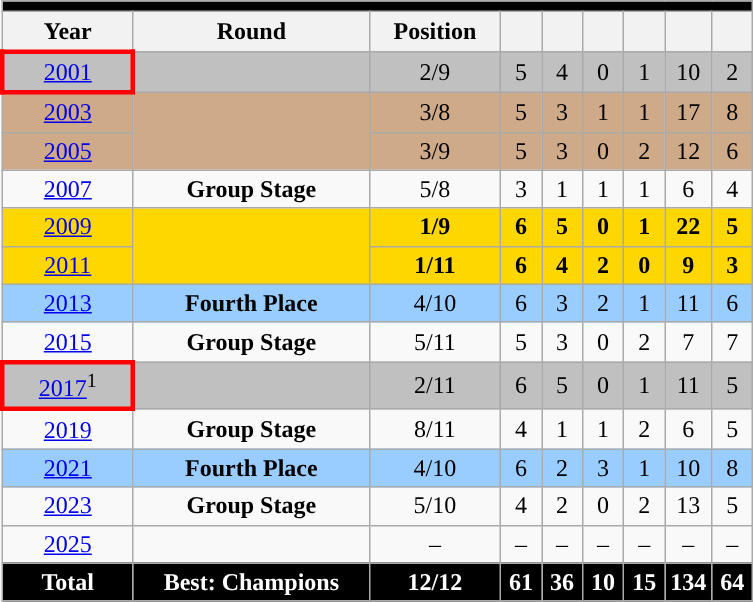<table class="wikitable" style="text-align: center;">
<tr>
<th colspan=9 style="background: #000000; color: #FFFFFF;"><a href='#'></a></th>
</tr>
<tr>
<th width=80>Year</th>
<th width=150>Round</th>
<th width=80>Position</th>
<th width=20></th>
<th width=20></th>
<th width=20></th>
<th width=20></th>
<th width=20></th>
<th width=20></th>
</tr>
<tr style="background:silver;">
<td style="border: 3px solid red"> <a href='#'>2001</a></td>
<td></td>
<td>2/9</td>
<td>5</td>
<td>4</td>
<td>0</td>
<td>1</td>
<td>10</td>
<td>2</td>
</tr>
<tr style="background:#cfaa88;">
<td> <a href='#'>2003</a></td>
<td rowspan="2" colspan="1"></td>
<td>3/8</td>
<td>5</td>
<td>3</td>
<td>1</td>
<td>1</td>
<td>17</td>
<td>8</td>
</tr>
<tr style="background:#cfaa88;">
<td> <a href='#'>2005</a></td>
<td>3/9</td>
<td>5</td>
<td>3</td>
<td>0</td>
<td>2</td>
<td>12</td>
<td>6</td>
</tr>
<tr>
<td> <a href='#'>2007</a></td>
<td><strong>Group Stage</strong></td>
<td>5/8</td>
<td>3</td>
<td>1</td>
<td>1</td>
<td>1</td>
<td>6</td>
<td>4</td>
</tr>
<tr style="background:Gold;">
<td> <a href='#'>2009</a></td>
<td rowspan="2" colspan="1"></td>
<td><strong>1/9</strong></td>
<td><strong>6</strong></td>
<td><strong>5</strong></td>
<td><strong>0</strong></td>
<td><strong>1</strong></td>
<td><strong>22</strong></td>
<td><strong>5</strong></td>
</tr>
<tr style="background:Gold;">
<td> <a href='#'>2011</a></td>
<td><strong>1/11</strong></td>
<td><strong>6</strong></td>
<td><strong>4</strong></td>
<td><strong>2</strong></td>
<td><strong>0</strong></td>
<td><strong>9</strong></td>
<td><strong>3</strong></td>
</tr>
<tr style="background:#9acdff;">
<td> <a href='#'>2013</a></td>
<td><strong>Fourth Place</strong></td>
<td>4/10</td>
<td>6</td>
<td>3</td>
<td>2</td>
<td>1</td>
<td>11</td>
<td>6</td>
</tr>
<tr>
<td> <a href='#'>2015</a></td>
<td><strong>Group Stage</strong></td>
<td>5/11</td>
<td>5</td>
<td>3</td>
<td>0</td>
<td>2</td>
<td>7</td>
<td>7</td>
</tr>
<tr bgcolor=silver>
<td style="border: 3px solid red"> <a href='#'>2017</a><sup>1</sup></td>
<td></td>
<td>2/11</td>
<td>6</td>
<td>5</td>
<td>0</td>
<td>1</td>
<td>11</td>
<td>5</td>
</tr>
<tr>
<td> <a href='#'>2019</a></td>
<td><strong>Group Stage</strong></td>
<td>8/11</td>
<td>4</td>
<td>1</td>
<td>1</td>
<td>2</td>
<td>6</td>
<td>5</td>
</tr>
<tr style="background:#9acdff;">
<td> <a href='#'>2021</a></td>
<td><strong>Fourth Place</strong></td>
<td>4/10</td>
<td>6</td>
<td>2</td>
<td>3</td>
<td>1</td>
<td>10</td>
<td>8</td>
</tr>
<tr>
<td> <a href='#'>2023</a></td>
<td><strong>Group Stage</strong></td>
<td>5/10</td>
<td>4</td>
<td>2</td>
<td>0</td>
<td>2</td>
<td>13</td>
<td>5</td>
</tr>
<tr>
<td> <a href='#'>2025</a></td>
<td></td>
<td>–</td>
<td>–</td>
<td>–</td>
<td>–</td>
<td>–</td>
<td>–</td>
<td>–</td>
</tr>
<tr>
<td style="background: #000000; color: #FFFFFF;"><strong>Total</strong></td>
<td style="background: #000000; color: #FFFFFF;"><strong>Best: Champions</strong></td>
<td style="background: #000000; color: #FFFFFF;"><strong>12/12</strong></td>
<td style="background: #000000; color: #FFFFFF;"><strong>61</strong></td>
<td style="background: #000000; color: #FFFFFF;"><strong>36</strong></td>
<td style="background: #000000; color: #FFFFFF;"><strong>10</strong></td>
<td style="background: #000000; color: #FFFFFF;"><strong>15</strong></td>
<td style="background: #000000; color: #FFFFFF;"><strong>134</strong></td>
<td style="background: #000000; color: #FFFFFF;"><strong>64</strong></td>
</tr>
</table>
